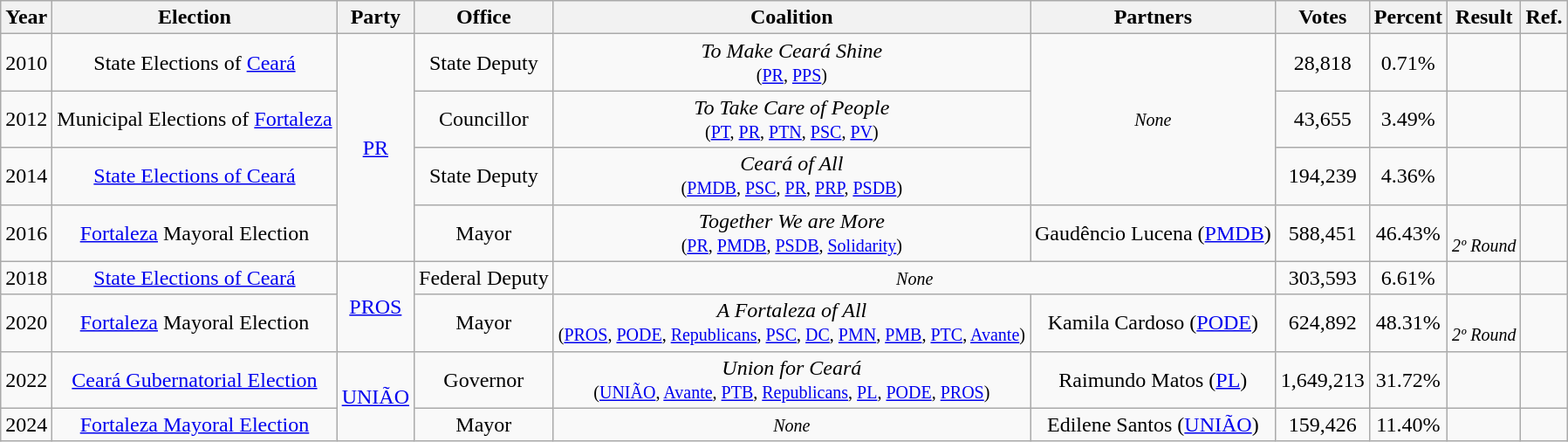<table class="wikitable" style="text-align:center">
<tr>
<th>Year</th>
<th>Election</th>
<th>Party</th>
<th>Office</th>
<th>Coalition</th>
<th>Partners</th>
<th>Votes</th>
<th>Percent</th>
<th>Result</th>
<th>Ref.</th>
</tr>
<tr>
<td>2010</td>
<td>State Elections of <a href='#'>Ceará</a></td>
<td rowspan="4"><a href='#'>PR</a></td>
<td>State Deputy</td>
<td><em>To Make Ceará Shine</em><br><small>(<a href='#'>PR</a>, <a href='#'>PPS</a>)</small></td>
<td rowspan="3"><small><em>None</em></small></td>
<td>28,818</td>
<td>0.71%</td>
<td></td>
<td></td>
</tr>
<tr>
<td>2012</td>
<td>Municipal Elections of <a href='#'>Fortaleza</a></td>
<td>Councillor</td>
<td><em>To Take Care of People</em><br><small>(<a href='#'>PT</a>, <a href='#'>PR</a>, <a href='#'>PTN</a>, <a href='#'>PSC</a>, <a href='#'>PV</a>)</small></td>
<td>43,655</td>
<td>3.49%</td>
<td></td>
<td></td>
</tr>
<tr>
<td>2014</td>
<td><a href='#'>State Elections of Ceará</a></td>
<td>State Deputy</td>
<td><em>Ceará of All</em><br><small>(<a href='#'>PMDB</a>, <a href='#'>PSC</a>, <a href='#'>PR</a>, <a href='#'>PRP</a>, <a href='#'>PSDB</a>)</small></td>
<td>194,239</td>
<td>4.36%</td>
<td></td>
<td></td>
</tr>
<tr>
<td>2016</td>
<td><a href='#'>Fortaleza</a> Mayoral Election</td>
<td>Mayor</td>
<td><em>Together We are More</em><br><small>(<a href='#'>PR</a>, <a href='#'>PMDB</a>, <a href='#'>PSDB</a>, <a href='#'>Solidarity</a>)</small></td>
<td>Gaudêncio Lucena (<a href='#'>PMDB</a>)</td>
<td>588,451</td>
<td>46.43%</td>
<td><br><small><em>2º Round</em></small></td>
<td></td>
</tr>
<tr>
<td>2018</td>
<td><a href='#'>State Elections of Ceará</a></td>
<td rowspan="2"><a href='#'>PROS</a></td>
<td>Federal Deputy</td>
<td colspan="2"><small><em>None</em></small></td>
<td>303,593</td>
<td>6.61%</td>
<td></td>
<td></td>
</tr>
<tr>
<td>2020</td>
<td><a href='#'>Fortaleza</a> Mayoral Election</td>
<td>Mayor</td>
<td><em>A Fortaleza of All</em><br><small>(<a href='#'>PROS</a>, <a href='#'>PODE</a>, <a href='#'>Republicans</a>, <a href='#'>PSC</a>, <a href='#'>DC</a>, <a href='#'>PMN</a>, <a href='#'>PMB</a>, <a href='#'>PTC</a>, <a href='#'>Avante</a>)</small></td>
<td>Kamila Cardoso (<a href='#'>PODE</a>)</td>
<td>624,892</td>
<td>48.31%</td>
<td><br><small><em>2º Round</em></small></td>
<td></td>
</tr>
<tr>
<td>2022</td>
<td><a href='#'>Ceará Gubernatorial Election</a></td>
<td rowspan="2"><a href='#'>UNIÃO</a></td>
<td>Governor</td>
<td><em>Union for Ceará</em><br><small>(<a href='#'>UNIÃO</a>, <a href='#'>Avante</a>, <a href='#'>PTB</a>, <a href='#'>Republicans</a>, <a href='#'>PL</a>, <a href='#'>PODE</a>, <a href='#'>PROS</a>)</small></td>
<td>Raimundo Matos (<a href='#'>PL</a>)</td>
<td>1,649,213</td>
<td>31.72%</td>
<td></td>
<td></td>
</tr>
<tr>
<td>2024</td>
<td><a href='#'>Fortaleza Mayoral Election</a></td>
<td>Mayor</td>
<td><small><em>None</em></small></td>
<td>Edilene Santos (<a href='#'>UNIÃO</a>)</td>
<td>159,426</td>
<td>11.40%</td>
<td></td>
<td></td>
</tr>
</table>
